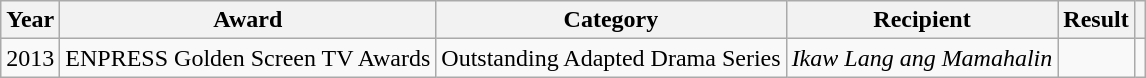<table class="wikitable">
<tr>
<th>Year</th>
<th>Award</th>
<th>Category</th>
<th>Recipient</th>
<th>Result</th>
<th></th>
</tr>
<tr>
<td>2013</td>
<td>ENPRESS Golden Screen TV Awards</td>
<td>Outstanding Adapted Drama Series</td>
<td><em>Ikaw Lang ang Mamahalin</em></td>
<td></td>
<td></td>
</tr>
</table>
